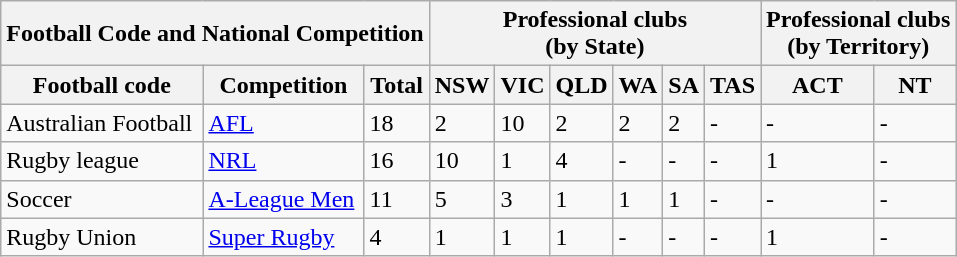<table class="sortable wikitable">
<tr>
<th colspan="3">Football Code and National Competition</th>
<th colspan="6">Professional clubs<br>(by State)</th>
<th colspan="2">Professional clubs<br>(by Territory)</th>
</tr>
<tr>
<th>Football code</th>
<th>Competition</th>
<th>Total</th>
<th>NSW</th>
<th>VIC</th>
<th>QLD</th>
<th>WA</th>
<th>SA</th>
<th>TAS</th>
<th>ACT</th>
<th>NT</th>
</tr>
<tr>
<td>Australian Football</td>
<td><a href='#'>AFL</a></td>
<td>18</td>
<td>2</td>
<td>10</td>
<td>2</td>
<td>2</td>
<td>2</td>
<td>-</td>
<td>-</td>
<td>-</td>
</tr>
<tr>
<td>Rugby league</td>
<td><a href='#'>NRL</a></td>
<td>16</td>
<td>10</td>
<td>1</td>
<td>4</td>
<td>-</td>
<td>-</td>
<td>-</td>
<td>1</td>
<td>-</td>
</tr>
<tr>
<td>Soccer</td>
<td><a href='#'>A-League Men</a></td>
<td>11</td>
<td>5</td>
<td>3</td>
<td>1</td>
<td>1</td>
<td>1</td>
<td>-</td>
<td>-</td>
<td>-</td>
</tr>
<tr>
<td>Rugby Union</td>
<td><a href='#'>Super Rugby</a></td>
<td>4</td>
<td>1</td>
<td>1</td>
<td 1>1</td>
<td>-</td>
<td>-</td>
<td>-</td>
<td>1</td>
<td>-</td>
</tr>
</table>
